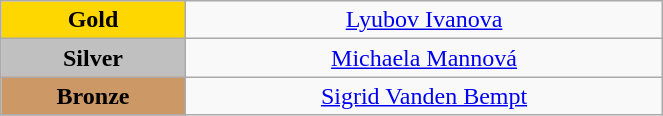<table class="wikitable" style="text-align:center; " width="35%">
<tr>
<td bgcolor="gold"><strong>Gold</strong></td>
<td><a href='#'>Lyubov Ivanova</a><br>  <small><em></em></small></td>
</tr>
<tr>
<td bgcolor="silver"><strong>Silver</strong></td>
<td><a href='#'>Michaela Mannová</a><br>  <small><em></em></small></td>
</tr>
<tr>
<td bgcolor="CC9966"><strong>Bronze</strong></td>
<td><a href='#'>Sigrid Vanden Bempt</a><br>  <small><em></em></small></td>
</tr>
</table>
